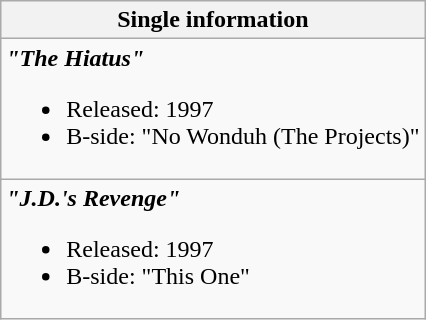<table class="wikitable">
<tr>
<th>Single information</th>
</tr>
<tr>
<td><strong><em>"The Hiatus"</em></strong><br><ul><li>Released: 1997</li><li>B-side: "No Wonduh (The Projects)"</li></ul></td>
</tr>
<tr>
<td><strong><em>"J.D.'s Revenge"</em></strong><br><ul><li>Released: 1997</li><li>B-side: "This One"</li></ul></td>
</tr>
</table>
